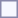<table style="border:1px solid #8888aa; background-color:#f7f8ff; padding:5px; font-size:95%; margin: 0px 12px 12px 0px;">
</table>
